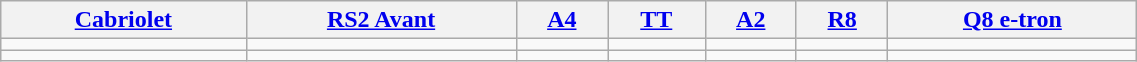<table class="wikitable"  width=60%>
<tr>
<th><a href='#'>Cabriolet</a></th>
<th><a href='#'>RS2 Avant</a></th>
<th><a href='#'>A4</a></th>
<th><a href='#'>TT</a></th>
<th><a href='#'>A2</a></th>
<th><a href='#'>R8</a></th>
<th><a href='#'>Q8 e-tron</a></th>
</tr>
<tr>
<td></td>
<td></td>
<td></td>
<td></td>
<td></td>
<td></td>
<td></td>
</tr>
<tr>
<td></td>
<td></td>
<td></td>
<td></td>
<td></td>
<td></td>
<td></td>
</tr>
</table>
